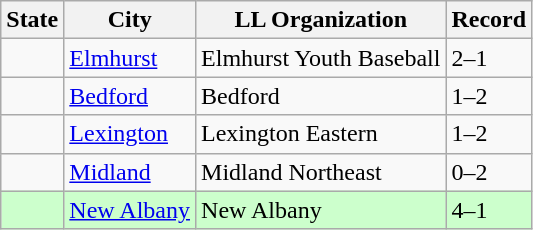<table class="wikitable">
<tr>
<th>State</th>
<th>City</th>
<th>LL Organization</th>
<th>Record</th>
</tr>
<tr>
<td><strong></strong></td>
<td><a href='#'>Elmhurst</a></td>
<td>Elmhurst Youth Baseball</td>
<td>2–1</td>
</tr>
<tr>
<td><strong></strong></td>
<td><a href='#'>Bedford</a></td>
<td>Bedford</td>
<td>1–2</td>
</tr>
<tr>
<td><strong></strong></td>
<td><a href='#'>Lexington</a></td>
<td>Lexington Eastern</td>
<td>1–2</td>
</tr>
<tr>
<td><strong></strong></td>
<td><a href='#'>Midland</a></td>
<td>Midland Northeast</td>
<td>0–2</td>
</tr>
<tr bgcolor="ccffcc">
<td><strong></strong></td>
<td><a href='#'>New Albany</a></td>
<td>New Albany</td>
<td>4–1</td>
</tr>
</table>
